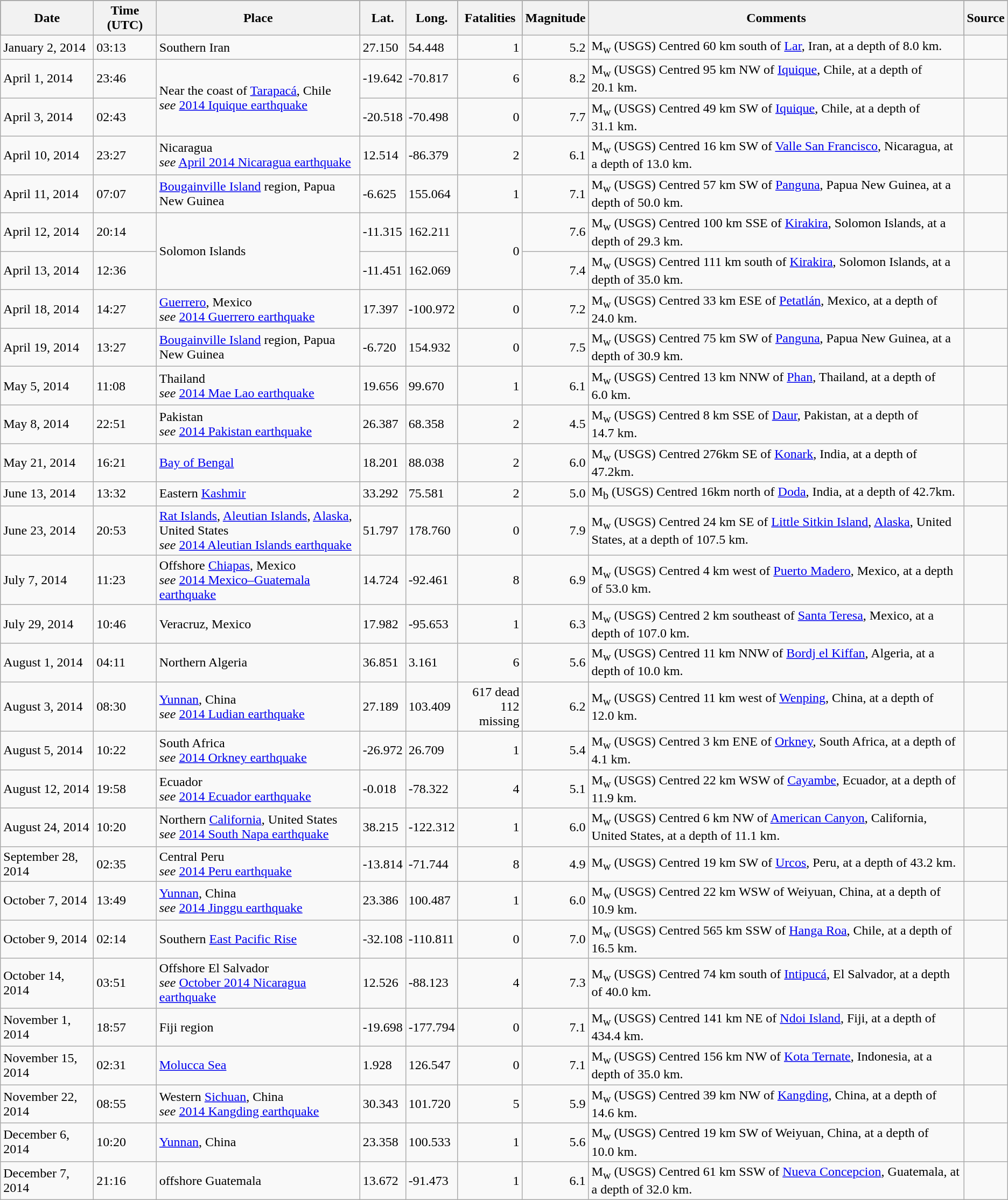<table class="wikitable sortable">
<tr style="background:black;">
<th>Date</th>
<th>Time (UTC)</th>
<th>Place</th>
<th>Lat.</th>
<th>Long.</th>
<th>Fatalities</th>
<th>Magnitude</th>
<th>Comments</th>
<th>Source</th>
</tr>
<tr>
<td>January 2, 2014</td>
<td>03:13</td>
<td> Southern Iran</td>
<td>27.150</td>
<td>54.448</td>
<td style="text-align:right;">1</td>
<td style="text-align:right;">5.2</td>
<td>M<sub>w</sub> (USGS) Centred 60 km south of <a href='#'>Lar</a>, Iran, at a depth of 8.0 km.</td>
<td style="text-align:right;"></td>
</tr>
<tr>
<td>April 1, 2014</td>
<td>23:46</td>
<td rowspan="2"> Near the coast of <a href='#'>Tarapacá</a>, Chile<br> <em>see</em> <a href='#'>2014 Iquique earthquake</a></td>
<td>-19.642</td>
<td>-70.817</td>
<td style="text-align:right;">6</td>
<td style="text-align:right;">8.2</td>
<td>M<sub>w</sub> (USGS) Centred 95 km NW of <a href='#'>Iquique</a>, Chile, at a depth of 20.1 km.</td>
<td style="text-align:right;"></td>
</tr>
<tr>
<td>April 3, 2014</td>
<td>02:43</td>
<td>-20.518</td>
<td>-70.498</td>
<td style="text-align:right;">0</td>
<td style="text-align:right;">7.7</td>
<td>M<sub>w</sub> (USGS) Centred 49 km SW of <a href='#'>Iquique</a>, Chile, at a depth of 31.1 km.</td>
<td style="text-align:right;"></td>
</tr>
<tr>
<td>April 10, 2014</td>
<td>23:27</td>
<td> Nicaragua<br> <em>see</em> <a href='#'>April 2014 Nicaragua earthquake</a></td>
<td>12.514</td>
<td>-86.379</td>
<td style="text-align:right;">2</td>
<td style="text-align:right;">6.1</td>
<td>M<sub>w</sub> (USGS) Centred 16 km SW of <a href='#'>Valle San Francisco</a>, Nicaragua, at a depth of 13.0 km.</td>
<td style="text-align:right;"></td>
</tr>
<tr>
<td>April 11, 2014</td>
<td>07:07</td>
<td> <a href='#'>Bougainville Island</a> region, Papua New Guinea</td>
<td>-6.625</td>
<td>155.064</td>
<td style="text-align:right;">1</td>
<td style="text-align:right;">7.1</td>
<td>M<sub>w</sub> (USGS) Centred 57 km SW of <a href='#'>Panguna</a>, Papua New Guinea, at a depth of 50.0 km.</td>
<td style="text-align:right;"></td>
</tr>
<tr>
<td>April 12, 2014</td>
<td>20:14</td>
<td rowspan="2"> Solomon Islands</td>
<td>-11.315</td>
<td>162.211</td>
<td rowspan="2" style="text-align:right;">0</td>
<td style="text-align:right;">7.6</td>
<td>M<sub>w</sub> (USGS) Centred 100 km SSE of <a href='#'>Kirakira</a>, Solomon Islands, at a depth of 29.3 km.</td>
<td style="text-align:right;"></td>
</tr>
<tr>
<td>April 13, 2014</td>
<td>12:36</td>
<td>-11.451</td>
<td>162.069</td>
<td style="text-align:right;">7.4</td>
<td>M<sub>w</sub> (USGS) Centred 111 km south of <a href='#'>Kirakira</a>, Solomon Islands, at a depth of 35.0 km.</td>
<td style="text-align:right;"></td>
</tr>
<tr>
<td>April 18, 2014</td>
<td>14:27</td>
<td> <a href='#'>Guerrero</a>, Mexico<br> <em>see</em> <a href='#'>2014 Guerrero earthquake</a></td>
<td>17.397</td>
<td>-100.972</td>
<td style="text-align:right;">0</td>
<td style="text-align:right;">7.2</td>
<td>M<sub>w</sub> (USGS) Centred 33 km ESE of <a href='#'>Petatlán</a>, Mexico, at a depth of 24.0 km.</td>
<td style="text-align:right;"></td>
</tr>
<tr>
<td>April 19, 2014</td>
<td>13:27</td>
<td> <a href='#'>Bougainville Island</a> region, Papua New Guinea</td>
<td>-6.720</td>
<td>154.932</td>
<td style="text-align:right;">0</td>
<td style="text-align:right;">7.5</td>
<td>M<sub>w</sub> (USGS) Centred 75 km SW of <a href='#'>Panguna</a>, Papua New Guinea, at a depth of 30.9 km.</td>
<td style="text-align:right;"></td>
</tr>
<tr>
<td>May 5, 2014</td>
<td>11:08</td>
<td> Thailand<br> <em>see</em> <a href='#'>2014 Mae Lao earthquake</a></td>
<td>19.656</td>
<td>99.670</td>
<td style="text-align:right;">1</td>
<td style="text-align:right;">6.1</td>
<td>M<sub>w</sub> (USGS) Centred 13 km NNW of <a href='#'>Phan</a>, Thailand, at a depth of 6.0 km.</td>
<td style="text-align:right;"></td>
</tr>
<tr>
<td>May 8, 2014</td>
<td>22:51</td>
<td> Pakistan<br> <em>see</em> <a href='#'>2014 Pakistan earthquake</a></td>
<td>26.387</td>
<td>68.358</td>
<td style="text-align:right;">2</td>
<td style="text-align:right;">4.5</td>
<td>M<sub>w</sub> (USGS) Centred 8 km SSE of <a href='#'>Daur</a>, Pakistan, at a depth of 14.7 km.</td>
<td style="text-align:right;"></td>
</tr>
<tr>
<td>May 21, 2014</td>
<td>16:21</td>
<td><a href='#'>Bay of Bengal</a></td>
<td>18.201</td>
<td>88.038</td>
<td style="text-align:right;">2</td>
<td style="text-align:right;">6.0</td>
<td>M<sub>w</sub> (USGS) Centred 276km SE of <a href='#'>Konark</a>, India, at a depth of 47.2km.</td>
<td style="text-align:right;"></td>
</tr>
<tr>
<td>June 13, 2014</td>
<td>13:32</td>
<td>Eastern <a href='#'>Kashmir</a></td>
<td>33.292</td>
<td>75.581</td>
<td style="text-align:right;">2</td>
<td style="text-align:right;">5.0</td>
<td>M<sub>b</sub> (USGS) Centred 16km north of <a href='#'>Doda</a>, India, at a depth of 42.7km.</td>
<td style="text-align:right;"></td>
</tr>
<tr>
<td>June 23, 2014</td>
<td>20:53</td>
<td> <a href='#'>Rat Islands</a>, <a href='#'>Aleutian Islands</a>, <a href='#'>Alaska</a>, United States<br> <em>see</em> <a href='#'>2014 Aleutian Islands earthquake</a></td>
<td>51.797</td>
<td>178.760</td>
<td style="text-align:right;">0</td>
<td style="text-align:right;">7.9</td>
<td>M<sub>w</sub> (USGS) Centred 24 km SE of <a href='#'>Little Sitkin Island</a>, <a href='#'>Alaska</a>, United States, at a depth of 107.5 km.</td>
<td style="text-align:right;"></td>
</tr>
<tr>
<td>July 7, 2014</td>
<td>11:23</td>
<td> Offshore <a href='#'>Chiapas</a>, Mexico<br> <em>see</em> <a href='#'>2014 Mexico–Guatemala earthquake</a></td>
<td>14.724</td>
<td>-92.461</td>
<td style="text-align:right;">8</td>
<td style="text-align:right;">6.9</td>
<td>M<sub>w</sub> (USGS) Centred 4 km west of <a href='#'>Puerto Madero</a>, Mexico, at a depth of 53.0 km.</td>
<td style="text-align:right;"></td>
</tr>
<tr>
<td>July 29, 2014</td>
<td>10:46</td>
<td> Veracruz, Mexico</td>
<td>17.982</td>
<td>-95.653</td>
<td style="text-align:right;">1</td>
<td style="text-align:right;">6.3</td>
<td>M<sub>w</sub> (USGS) Centred 2 km southeast of <a href='#'>Santa Teresa</a>, Mexico, at a depth of 107.0 km.</td>
<td style="text-align:right;"></td>
</tr>
<tr>
<td>August 1, 2014</td>
<td>04:11</td>
<td> Northern Algeria</td>
<td>36.851</td>
<td>3.161</td>
<td style="text-align:right;">6</td>
<td style="text-align:right;">5.6</td>
<td>M<sub>w</sub> (USGS) Centred 11 km NNW of <a href='#'>Bordj el Kiffan</a>, Algeria, at a depth of 10.0 km.</td>
<td style="text-align:right;"></td>
</tr>
<tr>
<td>August 3, 2014</td>
<td>08:30</td>
<td> <a href='#'>Yunnan</a>, China<br> <em>see</em> <a href='#'>2014 Ludian earthquake</a></td>
<td>27.189</td>
<td>103.409</td>
<td style="text-align:right;">617 dead<br> 112 missing</td>
<td style="text-align:right;">6.2</td>
<td>M<sub>w</sub> (USGS) Centred 11 km west of <a href='#'>Wenping</a>, China, at a depth of 12.0 km.</td>
<td style="text-align:right;"></td>
</tr>
<tr>
<td>August 5, 2014</td>
<td>10:22</td>
<td> South Africa<br> <em>see</em> <a href='#'>2014 Orkney earthquake</a></td>
<td>-26.972</td>
<td>26.709</td>
<td style="text-align:right;">1</td>
<td style="text-align:right;">5.4</td>
<td>M<sub>w</sub> (USGS) Centred 3 km ENE of <a href='#'>Orkney</a>, South Africa, at a depth of 4.1 km.</td>
<td style="text-align:right;"></td>
</tr>
<tr>
<td>August 12, 2014</td>
<td>19:58</td>
<td> Ecuador<br> <em>see</em> <a href='#'>2014 Ecuador earthquake</a></td>
<td>-0.018</td>
<td>-78.322</td>
<td style="text-align:right;">4</td>
<td style="text-align:right;">5.1</td>
<td>M<sub>w</sub> (USGS) Centred 22 km WSW of <a href='#'>Cayambe</a>, Ecuador, at a depth of 11.9 km.</td>
<td style="text-align:right;"></td>
</tr>
<tr>
<td>August 24, 2014</td>
<td>10:20</td>
<td> Northern <a href='#'>California</a>, United States<br> <em>see</em> <a href='#'>2014 South Napa earthquake</a></td>
<td>38.215</td>
<td>-122.312</td>
<td style="text-align:right;">1</td>
<td style="text-align:right;">6.0</td>
<td>M<sub>w</sub> (USGS) Centred 6 km NW of <a href='#'>American Canyon</a>, California, United States, at a depth of 11.1 km.</td>
<td style="text-align:right;"></td>
</tr>
<tr>
<td>September 28, 2014</td>
<td>02:35</td>
<td> Central Peru<br> <em>see</em> <a href='#'>2014 Peru earthquake</a></td>
<td>-13.814</td>
<td>-71.744</td>
<td style="text-align:right;">8</td>
<td style="text-align:right;">4.9</td>
<td>M<sub>w</sub> (USGS) Centred 19 km SW of <a href='#'>Urcos</a>, Peru, at a depth of 43.2 km.</td>
<td style="text-align:right;"></td>
</tr>
<tr>
<td>October 7, 2014</td>
<td>13:49</td>
<td> <a href='#'>Yunnan</a>, China<br> <em>see</em> <a href='#'>2014 Jinggu earthquake</a></td>
<td>23.386</td>
<td>100.487</td>
<td style="text-align:right;">1</td>
<td style="text-align:right;">6.0</td>
<td>M<sub>w</sub> (USGS) Centred 22 km WSW of Weiyuan, China, at a depth of 10.9 km.</td>
<td style="text-align:right;"></td>
</tr>
<tr>
<td>October 9, 2014</td>
<td>02:14</td>
<td>Southern <a href='#'>East Pacific Rise</a></td>
<td>-32.108</td>
<td>-110.811</td>
<td style="text-align:right;">0</td>
<td style="text-align:right;">7.0</td>
<td>M<sub>w</sub> (USGS) Centred 565 km SSW of <a href='#'>Hanga Roa</a>, Chile, at a depth of 16.5 km.</td>
<td style="text-align:right;"></td>
</tr>
<tr>
<td>October 14, 2014</td>
<td>03:51</td>
<td> Offshore El Salvador<br> <em>see</em> <a href='#'>October 2014 Nicaragua earthquake</a></td>
<td>12.526</td>
<td>-88.123</td>
<td style="text-align:right;">4</td>
<td style="text-align:right;">7.3</td>
<td>M<sub>w</sub> (USGS) Centred 74 km south of <a href='#'>Intipucá</a>, El Salvador, at a depth of 40.0 km.</td>
<td style="text-align:right;"></td>
</tr>
<tr>
<td>November 1, 2014</td>
<td>18:57</td>
<td> Fiji region</td>
<td>-19.698</td>
<td>-177.794</td>
<td style="text-align:right;">0</td>
<td style="text-align:right;">7.1</td>
<td>M<sub>w</sub> (USGS) Centred 141 km NE of <a href='#'>Ndoi Island</a>, Fiji, at a depth of 434.4 km.</td>
<td style="text-align:right;"></td>
</tr>
<tr>
<td>November 15, 2014</td>
<td>02:31</td>
<td> <a href='#'>Molucca Sea</a></td>
<td>1.928</td>
<td>126.547</td>
<td style="text-align:right;">0</td>
<td style="text-align:right;">7.1</td>
<td>M<sub>w</sub> (USGS) Centred 156 km NW of <a href='#'>Kota Ternate</a>, Indonesia, at a depth of 35.0 km.</td>
<td style="text-align:right;"></td>
</tr>
<tr>
<td>November 22, 2014</td>
<td>08:55</td>
<td> Western <a href='#'>Sichuan</a>, China<br> <em>see</em> <a href='#'>2014 Kangding earthquake</a></td>
<td>30.343</td>
<td>101.720</td>
<td style="text-align:right;">5</td>
<td style="text-align:right;">5.9</td>
<td>M<sub>w</sub> (USGS) Centred 39 km NW of <a href='#'>Kangding</a>, China, at a depth of 14.6 km.</td>
<td style="text-align:right;"></td>
</tr>
<tr>
<td>December 6, 2014</td>
<td>10:20</td>
<td> <a href='#'>Yunnan</a>, China</td>
<td>23.358</td>
<td>100.533</td>
<td style="text-align:right;">1</td>
<td style="text-align:right;">5.6</td>
<td>M<sub>w</sub> (USGS) Centred 19 km SW of Weiyuan, China, at a depth of 10.0 km.</td>
<td style="text-align:right;"></td>
</tr>
<tr>
<td>December 7, 2014</td>
<td>21:16</td>
<td> offshore Guatemala</td>
<td>13.672</td>
<td>-91.473</td>
<td style="text-align:right;">1</td>
<td style="text-align:right;">6.1</td>
<td>M<sub>w</sub> (USGS) Centred 61 km SSW of <a href='#'>Nueva Concepcion</a>, Guatemala, at a depth of 32.0 km.</td>
<td style="text-align:right;"></td>
</tr>
</table>
